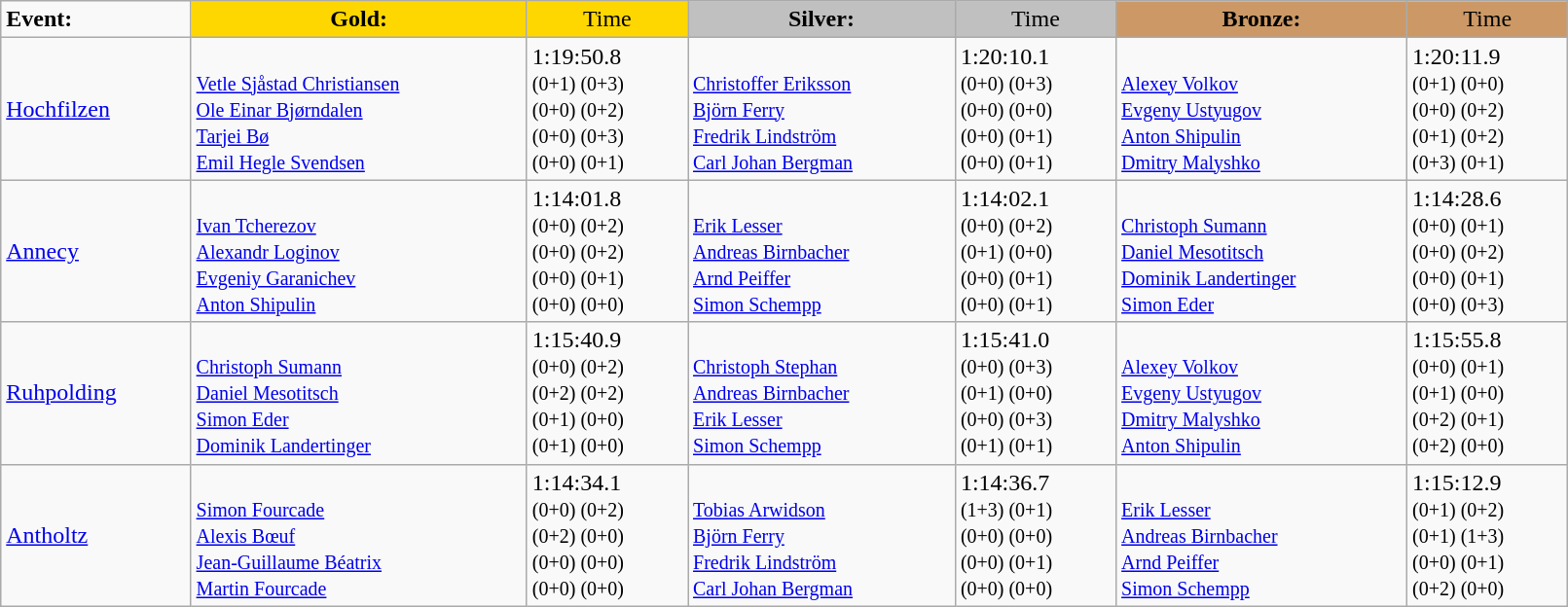<table class="wikitable" width=85%>
<tr>
<td><strong>Event:</strong></td>
<td style="text-align:center;background-color:gold;"><strong>Gold:</strong></td>
<td style="text-align:center;background-color:gold;">Time</td>
<td style="text-align:center;background-color:silver;"><strong>Silver:</strong></td>
<td style="text-align:center;background-color:silver;">Time</td>
<td style="text-align:center;background-color:#CC9966;"><strong>Bronze:</strong></td>
<td style="text-align:center;background-color:#CC9966;">Time</td>
</tr>
<tr>
<td><a href='#'>Hochfilzen</a><br></td>
<td><strong></strong><br><small><a href='#'>Vetle Sjåstad Christiansen</a><br><a href='#'>Ole Einar Bjørndalen</a><br><a href='#'>Tarjei Bø</a><br><a href='#'>Emil Hegle Svendsen</a></small></td>
<td>1:19:50.8<br><small>(0+1) (0+3)<br>(0+0) (0+2)<br>(0+0) (0+3)<br>(0+0) (0+1)</small></td>
<td><br><small><a href='#'>Christoffer Eriksson</a><br><a href='#'>Björn Ferry</a><br><a href='#'>Fredrik Lindström</a><br><a href='#'>Carl Johan Bergman</a></small></td>
<td>1:20:10.1<br><small>(0+0) (0+3)<br>(0+0) (0+0)<br>(0+0) (0+1)<br>(0+0) (0+1)</small></td>
<td><br><small><a href='#'>Alexey Volkov</a><br><a href='#'>Evgeny Ustyugov</a><br><a href='#'>Anton Shipulin</a><br><a href='#'>Dmitry Malyshko</a></small></td>
<td>1:20:11.9<br><small>(0+1) (0+0)<br>(0+0) (0+2)<br>(0+1) (0+2)<br>(0+3) (0+1)</small></td>
</tr>
<tr>
<td><a href='#'>Annecy</a><br></td>
<td><strong></strong><br><small><a href='#'>Ivan Tcherezov</a><br><a href='#'>Alexandr Loginov</a><br><a href='#'>Evgeniy Garanichev</a><br><a href='#'>Anton Shipulin</a></small></td>
<td>1:14:01.8<br><small>(0+0) (0+2)<br>(0+0) (0+2)<br>(0+0) (0+1)<br>(0+0) (0+0)</small></td>
<td><br><small><a href='#'>Erik Lesser</a><br><a href='#'>Andreas Birnbacher</a><br><a href='#'>Arnd Peiffer</a><br><a href='#'>Simon Schempp</a></small></td>
<td>1:14:02.1<br><small>(0+0) (0+2)<br>(0+1) (0+0)<br>(0+0) (0+1)<br>(0+0) (0+1)</small></td>
<td><br><small><a href='#'>Christoph Sumann</a><br><a href='#'>Daniel Mesotitsch</a><br><a href='#'>Dominik Landertinger</a><br><a href='#'>Simon Eder</a></small></td>
<td>1:14:28.6<br><small>(0+0) (0+1)<br>(0+0) (0+2)<br>(0+0) (0+1)<br>(0+0) (0+3)</small></td>
</tr>
<tr>
<td><a href='#'>Ruhpolding</a><br></td>
<td><strong></strong><br><small><a href='#'>Christoph Sumann</a><br><a href='#'>Daniel Mesotitsch</a><br><a href='#'>Simon Eder</a><br><a href='#'>Dominik Landertinger</a></small></td>
<td>1:15:40.9<br><small>(0+0) (0+2)<br>(0+2) (0+2)<br>(0+1) (0+0)<br>(0+1) (0+0)</small></td>
<td><br><small><a href='#'>Christoph Stephan</a><br><a href='#'>Andreas Birnbacher</a><br><a href='#'>Erik Lesser</a><br><a href='#'>Simon Schempp</a></small></td>
<td>1:15:41.0<br><small>(0+0) (0+3)<br>(0+1) (0+0)<br>(0+0) (0+3)<br>(0+1) (0+1)</small></td>
<td><br><small><a href='#'>Alexey Volkov</a><br><a href='#'>Evgeny Ustyugov</a><br><a href='#'>Dmitry Malyshko</a><br><a href='#'>Anton Shipulin</a></small></td>
<td>1:15:55.8<br><small>(0+0) (0+1)<br>(0+1) (0+0)<br>(0+2) (0+1)<br>(0+2) (0+0)</small></td>
</tr>
<tr>
<td><a href='#'>Antholtz</a><br></td>
<td><strong></strong><br><small><a href='#'>Simon Fourcade</a><br><a href='#'>Alexis Bœuf</a><br><a href='#'>Jean-Guillaume Béatrix</a><br><a href='#'>Martin Fourcade</a></small></td>
<td>1:14:34.1<br><small>(0+0) (0+2)<br>(0+2) (0+0)<br>(0+0) (0+0)<br>(0+0) (0+0)</small></td>
<td><br><small><a href='#'>Tobias Arwidson</a><br><a href='#'>Björn Ferry</a><br><a href='#'>Fredrik Lindström</a><br><a href='#'>Carl Johan Bergman</a></small></td>
<td>1:14:36.7<br><small>(1+3) (0+1)<br>(0+0) (0+0)<br>(0+0) (0+1)<br>(0+0) (0+0)</small></td>
<td><br><small><a href='#'>Erik Lesser</a><br><a href='#'>Andreas Birnbacher</a><br><a href='#'>Arnd Peiffer</a><br><a href='#'>Simon Schempp</a></small></td>
<td>1:15:12.9<br><small>(0+1) (0+2)<br>(0+1) (1+3)<br>(0+0) (0+1)<br>(0+2) (0+0)</small></td>
</tr>
</table>
